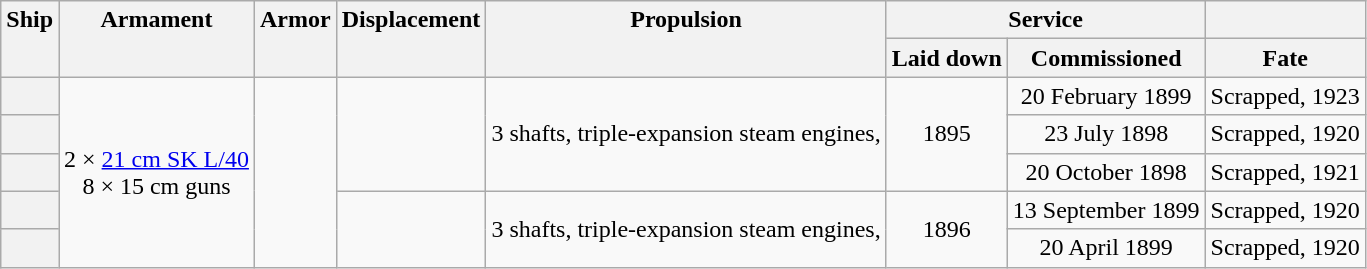<table class="wikitable plainrowheaders" style="text-align: center;">
<tr valign="top">
<th scope="col" rowspan="2">Ship</th>
<th scope="col" rowspan="2">Armament</th>
<th scope="col" rowspan="2">Armor</th>
<th scope="col" rowspan="2">Displacement</th>
<th scope="col" rowspan="2">Propulsion</th>
<th scope="col" colspan="2">Service</th>
<th></th>
</tr>
<tr valign="top">
<th scope="col">Laid down</th>
<th scope="col">Commissioned</th>
<th scope="col">Fate</th>
</tr>
<tr valign="center">
<th scope="row"></th>
<td rowspan=5>2 × <a href='#'>21 cm SK L/40</a><br>8 × 15 cm guns</td>
<td rowspan="5"></td>
<td rowspan="3"></td>
<td rowspan="3" style="text-align: left;">3 shafts, triple-expansion steam engines, </td>
<td rowspan="3">1895</td>
<td>20 February 1899</td>
<td style="text-align: left;">Scrapped, 1923</td>
</tr>
<tr valign="center">
<th scope="row"></th>
<td>23 July 1898</td>
<td style="text-align: left;">Scrapped, 1920</td>
</tr>
<tr valign="center">
<th scope="row"></th>
<td>20 October 1898</td>
<td style="text-align: left;">Scrapped, 1921</td>
</tr>
<tr valign="center">
<th scope="row"></th>
<td rowspan="2"></td>
<td rowspan="2" style="text-align: left;">3 shafts, triple-expansion steam engines, </td>
<td rowspan="2">1896</td>
<td>13 September 1899</td>
<td style="text-align: left;">Scrapped, 1920</td>
</tr>
<tr valign="center">
<th scope="row"></th>
<td>20 April 1899</td>
<td style="text-align: left;">Scrapped, 1920</td>
</tr>
</table>
